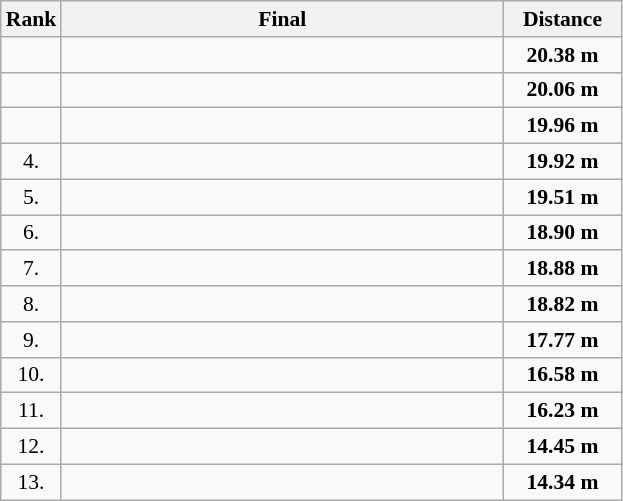<table class="wikitable" style="border-collapse: collapse; font-size: 90%;">
<tr>
<th>Rank</th>
<th style="width: 20em">Final</th>
<th style="width: 5em">Distance</th>
</tr>
<tr>
<td align="center"></td>
<td></td>
<td align="center"><strong>20.38 m</strong></td>
</tr>
<tr>
<td align="center"></td>
<td></td>
<td align="center"><strong>20.06 m</strong></td>
</tr>
<tr>
<td align="center"></td>
<td></td>
<td align="center"><strong>19.96 m</strong></td>
</tr>
<tr>
<td align="center">4.</td>
<td></td>
<td align="center"><strong>19.92 m</strong></td>
</tr>
<tr>
<td align="center">5.</td>
<td></td>
<td align="center"><strong>19.51 m</strong></td>
</tr>
<tr>
<td align="center">6.</td>
<td></td>
<td align="center"><strong>18.90 m</strong></td>
</tr>
<tr>
<td align="center">7.</td>
<td></td>
<td align="center"><strong>18.88 m</strong></td>
</tr>
<tr>
<td align="center">8.</td>
<td></td>
<td align="center"><strong>18.82 m</strong></td>
</tr>
<tr>
<td align="center">9.</td>
<td></td>
<td align="center"><strong>17.77 m</strong></td>
</tr>
<tr>
<td align="center">10.</td>
<td></td>
<td align="center"><strong>16.58 m</strong></td>
</tr>
<tr>
<td align="center">11.</td>
<td></td>
<td align="center"><strong>16.23 m</strong></td>
</tr>
<tr>
<td align="center">12.</td>
<td></td>
<td align="center"><strong>14.45 m</strong></td>
</tr>
<tr>
<td align="center">13.</td>
<td></td>
<td align="center"><strong>14.34 m</strong></td>
</tr>
</table>
